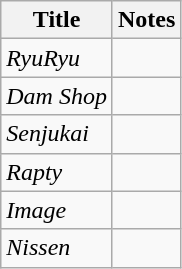<table class="wikitable">
<tr>
<th>Title</th>
<th>Notes</th>
</tr>
<tr>
<td><em>RyuRyu</em></td>
<td></td>
</tr>
<tr>
<td><em>Dam Shop</em></td>
<td></td>
</tr>
<tr>
<td><em>Senjukai</em></td>
<td></td>
</tr>
<tr>
<td><em>Rapty</em></td>
<td></td>
</tr>
<tr>
<td><em>Image</em></td>
<td></td>
</tr>
<tr>
<td><em>Nissen</em></td>
<td></td>
</tr>
</table>
